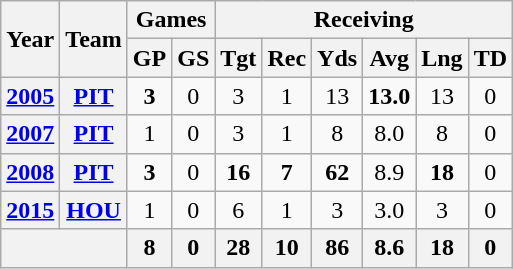<table class="wikitable" style="text-align:center">
<tr>
<th rowspan="2">Year</th>
<th rowspan="2">Team</th>
<th colspan="2">Games</th>
<th colspan="6">Receiving</th>
</tr>
<tr>
<th>GP</th>
<th>GS</th>
<th>Tgt</th>
<th>Rec</th>
<th>Yds</th>
<th>Avg</th>
<th>Lng</th>
<th>TD</th>
</tr>
<tr>
<th><a href='#'>2005</a></th>
<th><a href='#'>PIT</a></th>
<td><strong>3</strong></td>
<td>0</td>
<td>3</td>
<td>1</td>
<td>13</td>
<td><strong>13.0</strong></td>
<td>13</td>
<td>0</td>
</tr>
<tr>
<th><a href='#'>2007</a></th>
<th><a href='#'>PIT</a></th>
<td>1</td>
<td>0</td>
<td>3</td>
<td>1</td>
<td>8</td>
<td>8.0</td>
<td>8</td>
<td>0</td>
</tr>
<tr>
<th><a href='#'>2008</a></th>
<th><a href='#'>PIT</a></th>
<td><strong>3</strong></td>
<td>0</td>
<td><strong>16</strong></td>
<td><strong>7</strong></td>
<td><strong>62</strong></td>
<td>8.9</td>
<td><strong>18</strong></td>
<td>0</td>
</tr>
<tr>
<th><a href='#'>2015</a></th>
<th><a href='#'>HOU</a></th>
<td>1</td>
<td>0</td>
<td>6</td>
<td>1</td>
<td>3</td>
<td>3.0</td>
<td>3</td>
<td>0</td>
</tr>
<tr>
<th colspan="2"></th>
<th>8</th>
<th>0</th>
<th>28</th>
<th>10</th>
<th>86</th>
<th>8.6</th>
<th>18</th>
<th>0</th>
</tr>
</table>
